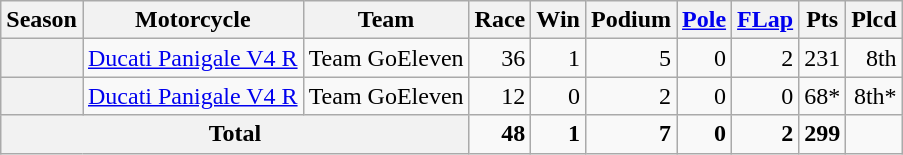<table class="wikitable" style="text-align:right;">
<tr>
<th>Season</th>
<th>Motorcycle</th>
<th>Team</th>
<th>Race</th>
<th>Win</th>
<th>Podium</th>
<th><a href='#'>Pole</a></th>
<th><a href='#'>FLap</a></th>
<th>Pts</th>
<th>Plcd</th>
</tr>
<tr>
<th></th>
<td style="text-align:left;"><a href='#'>Ducati Panigale V4 R</a></td>
<td style="text-align:left;">Team GoEleven</td>
<td>36</td>
<td>1</td>
<td>5</td>
<td>0</td>
<td>2</td>
<td>231</td>
<td>8th</td>
</tr>
<tr>
<th></th>
<td style="text-align:left;"><a href='#'>Ducati Panigale V4 R</a></td>
<td style="text-align:left;">Team GoEleven</td>
<td>12</td>
<td>0</td>
<td>2</td>
<td>0</td>
<td>0</td>
<td>68*</td>
<td style="background:#;">8th*</td>
</tr>
<tr>
<th colspan="3">Total</th>
<td><strong>48</strong></td>
<td><strong>1</strong></td>
<td><strong>7</strong></td>
<td><strong>0</strong></td>
<td><strong>2</strong></td>
<td><strong>299</strong></td>
<td></td>
</tr>
</table>
